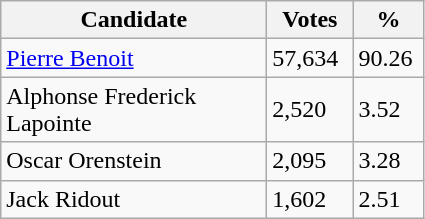<table class="wikitable">
<tr>
<th style="width: 170px">Candidate</th>
<th style="width: 50px">Votes</th>
<th style="width: 40px">%</th>
</tr>
<tr>
<td><a href='#'>Pierre Benoit</a></td>
<td>57,634</td>
<td>90.26</td>
</tr>
<tr>
<td>Alphonse Frederick Lapointe</td>
<td>2,520</td>
<td>3.52</td>
</tr>
<tr>
<td>Oscar Orenstein</td>
<td>2,095</td>
<td>3.28</td>
</tr>
<tr>
<td>Jack Ridout</td>
<td>1,602</td>
<td>2.51</td>
</tr>
</table>
